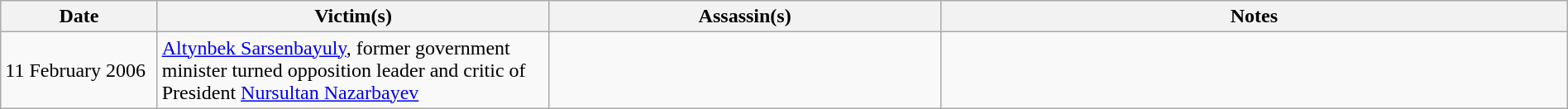<table class="wikitable"  style="width:100%">
<tr>
<th style="width:10%">Date</th>
<th style="width:25%">Victim(s)</th>
<th style="width:25%">Assassin(s)</th>
<th style="width:40%">Notes</th>
</tr>
<tr>
<td>11 February 2006</td>
<td><a href='#'>Altynbek Sarsenbayuly</a>, former government minister turned opposition leader and critic of President <a href='#'>Nursultan Nazarbayev</a></td>
<td></td>
<td></td>
</tr>
</table>
